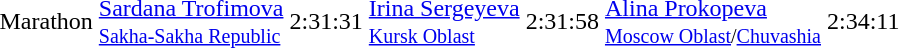<table>
<tr>
<td>Marathon</td>
<td><a href='#'>Sardana Trofimova</a><br><small><a href='#'>Sakha-Sakha Republic</a></small></td>
<td>2:31:31</td>
<td><a href='#'>Irina Sergeyeva</a><br><small><a href='#'>Kursk Oblast</a></small></td>
<td>2:31:58</td>
<td><a href='#'>Alina Prokopeva</a><br><small><a href='#'>Moscow Oblast</a>/<a href='#'>Chuvashia</a></small></td>
<td>2:34:11</td>
</tr>
</table>
